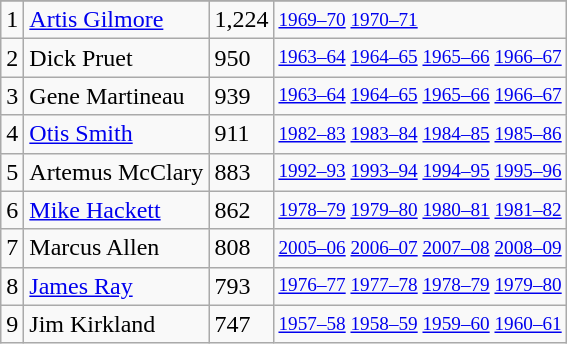<table class="wikitable">
<tr>
</tr>
<tr>
<td>1</td>
<td><a href='#'>Artis Gilmore</a></td>
<td>1,224</td>
<td style="font-size:80%;"><a href='#'>1969–70</a> <a href='#'>1970–71</a></td>
</tr>
<tr>
<td>2</td>
<td>Dick Pruet</td>
<td>950</td>
<td style="font-size:80%;"><a href='#'>1963–64</a> <a href='#'>1964–65</a> <a href='#'>1965–66</a> <a href='#'>1966–67</a></td>
</tr>
<tr>
<td>3</td>
<td>Gene Martineau</td>
<td>939</td>
<td style="font-size:80%;"><a href='#'>1963–64</a> <a href='#'>1964–65</a> <a href='#'>1965–66</a> <a href='#'>1966–67</a></td>
</tr>
<tr>
<td>4</td>
<td><a href='#'>Otis Smith</a></td>
<td>911</td>
<td style="font-size:80%;"><a href='#'>1982–83</a> <a href='#'>1983–84</a> <a href='#'>1984–85</a> <a href='#'>1985–86</a></td>
</tr>
<tr>
<td>5</td>
<td>Artemus McClary</td>
<td>883</td>
<td style="font-size:80%;"><a href='#'>1992–93</a> <a href='#'>1993–94</a> <a href='#'>1994–95</a> <a href='#'>1995–96</a></td>
</tr>
<tr>
<td>6</td>
<td><a href='#'>Mike Hackett</a></td>
<td>862</td>
<td style="font-size:80%;"><a href='#'>1978–79</a> <a href='#'>1979–80</a> <a href='#'>1980–81</a> <a href='#'>1981–82</a></td>
</tr>
<tr>
<td>7</td>
<td>Marcus Allen</td>
<td>808</td>
<td style="font-size:80%;"><a href='#'>2005–06</a> <a href='#'>2006–07</a> <a href='#'>2007–08</a> <a href='#'>2008–09</a></td>
</tr>
<tr>
<td>8</td>
<td><a href='#'>James Ray</a></td>
<td>793</td>
<td style="font-size:80%;"><a href='#'>1976–77</a> <a href='#'>1977–78</a> <a href='#'>1978–79</a> <a href='#'>1979–80</a></td>
</tr>
<tr>
<td>9</td>
<td>Jim Kirkland</td>
<td>747</td>
<td style="font-size:80%;"><a href='#'>1957–58</a> <a href='#'>1958–59</a> <a href='#'>1959–60</a> <a href='#'>1960–61</a></td>
</tr>
</table>
